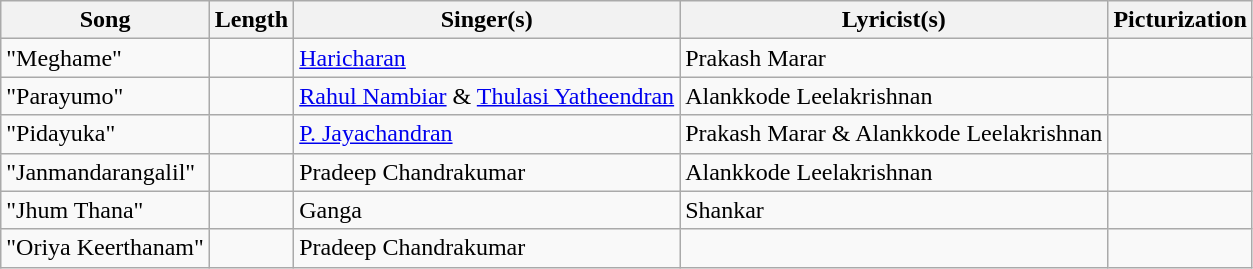<table class="wikitable sortable">
<tr>
<th>Song</th>
<th>Length</th>
<th>Singer(s)</th>
<th>Lyricist(s)</th>
<th>Picturization</th>
</tr>
<tr>
<td>"Meghame"</td>
<td></td>
<td><a href='#'>Haricharan</a></td>
<td>Prakash Marar</td>
<td></td>
</tr>
<tr>
<td>"Parayumo"</td>
<td></td>
<td><a href='#'>Rahul Nambiar</a> & <a href='#'>Thulasi Yatheendran</a></td>
<td>Alankkode Leelakrishnan</td>
<td></td>
</tr>
<tr>
<td>"Pidayuka"</td>
<td></td>
<td><a href='#'>P. Jayachandran</a></td>
<td>Prakash Marar & Alankkode Leelakrishnan</td>
<td></td>
</tr>
<tr>
<td>"Janmandarangalil"</td>
<td></td>
<td>Pradeep Chandrakumar</td>
<td>Alankkode Leelakrishnan</td>
<td></td>
</tr>
<tr>
<td>"Jhum Thana"</td>
<td></td>
<td>Ganga</td>
<td>Shankar</td>
<td></td>
</tr>
<tr>
<td>"Oriya Keerthanam"</td>
<td></td>
<td>Pradeep Chandrakumar</td>
<td></td>
<td></td>
</tr>
</table>
